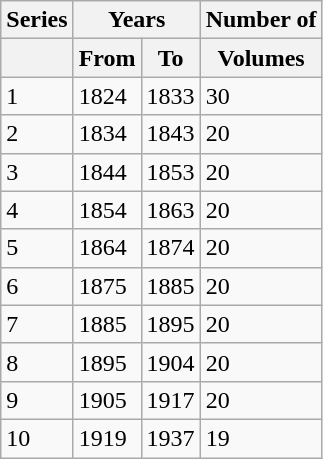<table class=wikitable>
<tr>
<th>Series</th>
<th COLSPAN=2>Years</th>
<th>Number of</th>
</tr>
<tr>
<th></th>
<th>From</th>
<th>To</th>
<th>Volumes</th>
</tr>
<tr>
<td>1</td>
<td>1824</td>
<td>1833</td>
<td>30</td>
</tr>
<tr>
<td>2</td>
<td>1834</td>
<td>1843</td>
<td>20</td>
</tr>
<tr>
<td>3</td>
<td>1844</td>
<td>1853</td>
<td>20</td>
</tr>
<tr>
<td>4</td>
<td>1854</td>
<td>1863</td>
<td>20</td>
</tr>
<tr>
<td>5</td>
<td>1864</td>
<td>1874</td>
<td>20</td>
</tr>
<tr>
<td>6</td>
<td>1875</td>
<td>1885</td>
<td>20</td>
</tr>
<tr>
<td>7</td>
<td>1885</td>
<td>1895</td>
<td>20</td>
</tr>
<tr>
<td>8</td>
<td>1895</td>
<td>1904</td>
<td>20</td>
</tr>
<tr>
<td>9</td>
<td>1905</td>
<td>1917</td>
<td>20</td>
</tr>
<tr>
<td>10</td>
<td>1919</td>
<td>1937</td>
<td>19</td>
</tr>
</table>
